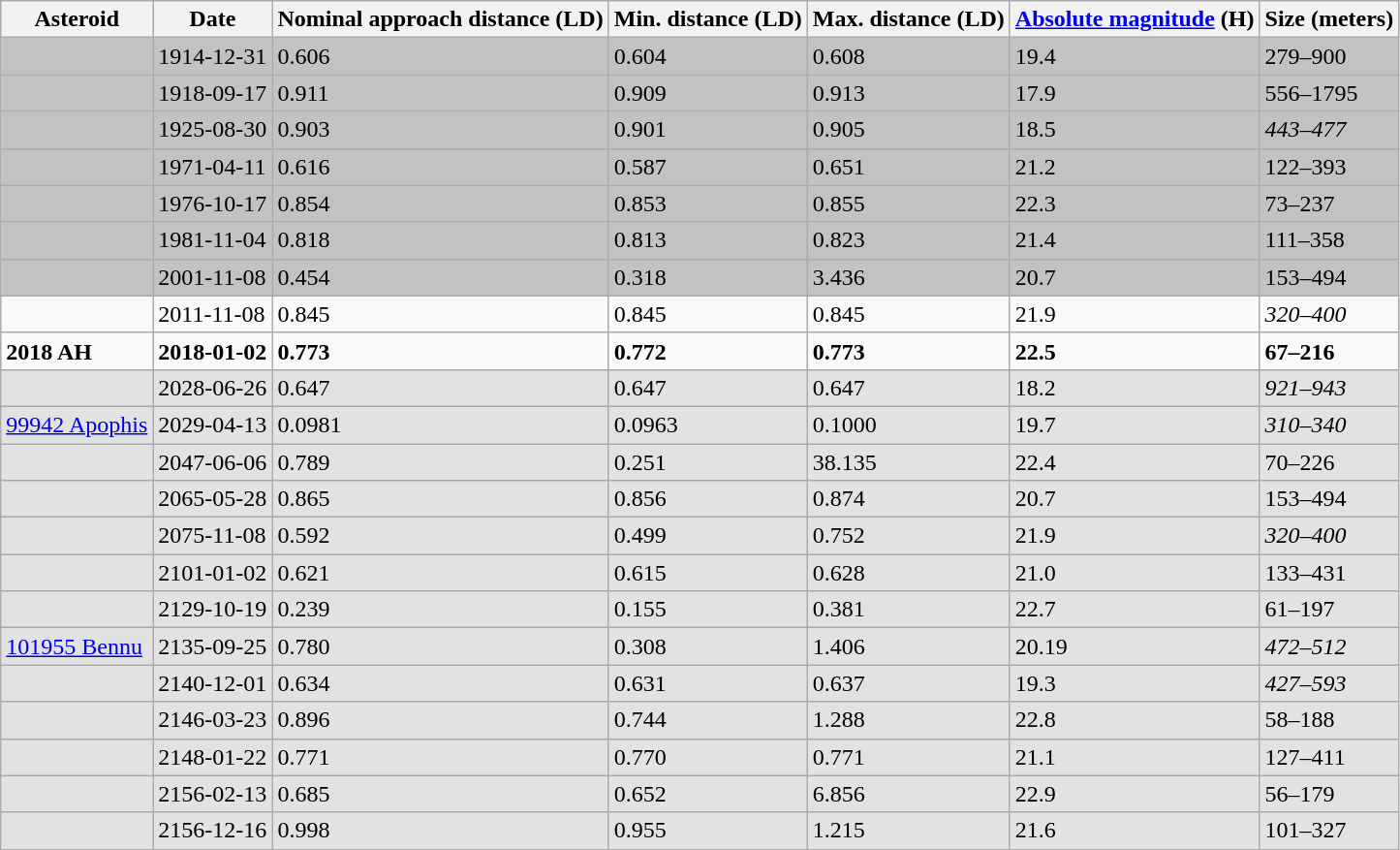<table class="wikitable collapsible collapsed sortable">
<tr>
<th>Asteroid</th>
<th>Date</th>
<th>Nominal approach distance (LD)</th>
<th>Min. distance (LD)</th>
<th>Max. distance (LD)</th>
<th><a href='#'>Absolute magnitude</a> (H)</th>
<th>Size (meters)</th>
</tr>
<tr bgcolor=#c2c2c2>
<td></td>
<td>1914-12-31</td>
<td>0.606</td>
<td>0.604</td>
<td>0.608</td>
<td>19.4</td>
<td>279–900</td>
</tr>
<tr bgcolor=#c2c2c2>
<td></td>
<td>1918-09-17</td>
<td>0.911</td>
<td>0.909</td>
<td>0.913</td>
<td>17.9</td>
<td>556–1795</td>
</tr>
<tr bgcolor=#c2c2c2>
<td></td>
<td>1925-08-30</td>
<td>0.903</td>
<td>0.901</td>
<td>0.905</td>
<td>18.5</td>
<td><em>443–477</em></td>
</tr>
<tr bgcolor=#c2c2c2>
<td></td>
<td>1971-04-11</td>
<td>0.616</td>
<td>0.587</td>
<td>0.651</td>
<td>21.2</td>
<td>122–393</td>
</tr>
<tr bgcolor=#c2c2c2>
<td></td>
<td>1976-10-17</td>
<td>0.854</td>
<td>0.853</td>
<td>0.855</td>
<td>22.3</td>
<td>73–237</td>
</tr>
<tr bgcolor=#c2c2c2>
<td></td>
<td>1981-11-04</td>
<td>0.818</td>
<td>0.813</td>
<td>0.823</td>
<td>21.4</td>
<td>111–358</td>
</tr>
<tr bgcolor=#c2c2c2>
<td></td>
<td>2001-11-08</td>
<td>0.454</td>
<td>0.318</td>
<td>3.436</td>
<td>20.7</td>
<td>153–494</td>
</tr>
<tr>
<td></td>
<td>2011-11-08</td>
<td>0.845</td>
<td>0.845</td>
<td>0.845</td>
<td>21.9</td>
<td><em>320–400</em></td>
</tr>
<tr>
<td><strong>2018 AH </strong></td>
<td><strong>2018-01-02</strong></td>
<td><strong>0.773</strong></td>
<td><strong>0.772</strong></td>
<td><strong>0.773</strong></td>
<td><strong>22.5</strong></td>
<td><strong>67–216</strong></td>
</tr>
<tr bgcolor=#e2e2e2>
<td></td>
<td>2028-06-26</td>
<td>0.647</td>
<td>0.647</td>
<td>0.647</td>
<td>18.2</td>
<td><em>921–943</em></td>
</tr>
<tr bgcolor=#e2e2e2>
<td><a href='#'>99942 Apophis</a></td>
<td>2029-04-13</td>
<td>0.0981</td>
<td>0.0963</td>
<td>0.1000</td>
<td>19.7</td>
<td><em>310–340</em></td>
</tr>
<tr bgcolor=#e2e2e2>
<td></td>
<td>2047-06-06</td>
<td>0.789</td>
<td>0.251</td>
<td>38.135</td>
<td>22.4</td>
<td>70–226</td>
</tr>
<tr bgcolor=#e2e2e2>
<td></td>
<td>2065-05-28</td>
<td>0.865</td>
<td>0.856</td>
<td>0.874</td>
<td>20.7</td>
<td>153–494</td>
</tr>
<tr bgcolor=#e2e2e2>
<td></td>
<td>2075-11-08</td>
<td>0.592</td>
<td>0.499</td>
<td>0.752</td>
<td>21.9</td>
<td><em>320–400</em></td>
</tr>
<tr bgcolor=#e2e2e2>
<td></td>
<td>2101-01-02</td>
<td>0.621</td>
<td>0.615</td>
<td>0.628</td>
<td>21.0</td>
<td>133–431</td>
</tr>
<tr bgcolor=#e2e2e2>
<td></td>
<td>2129-10-19</td>
<td>0.239</td>
<td>0.155</td>
<td>0.381</td>
<td>22.7</td>
<td>61–197</td>
</tr>
<tr bgcolor=#e2e2e2>
<td><a href='#'>101955 Bennu</a></td>
<td>2135-09-25</td>
<td>0.780</td>
<td>0.308</td>
<td>1.406</td>
<td>20.19</td>
<td><em>472–512</em></td>
</tr>
<tr bgcolor=#e2e2e2>
<td></td>
<td>2140-12-01</td>
<td>0.634</td>
<td>0.631</td>
<td>0.637</td>
<td>19.3</td>
<td><em>427–593</em></td>
</tr>
<tr bgcolor=#e2e2e2>
<td></td>
<td>2146-03-23</td>
<td>0.896</td>
<td>0.744</td>
<td>1.288</td>
<td>22.8</td>
<td>58–188</td>
</tr>
<tr bgcolor=#e2e2e2>
<td></td>
<td>2148-01-22</td>
<td>0.771</td>
<td>0.770</td>
<td>0.771</td>
<td>21.1</td>
<td>127–411</td>
</tr>
<tr bgcolor=#e2e2e2>
<td></td>
<td>2156-02-13</td>
<td>0.685</td>
<td>0.652</td>
<td>6.856</td>
<td>22.9</td>
<td>56–179</td>
</tr>
<tr bgcolor=#e2e2e2>
<td></td>
<td>2156-12-16</td>
<td>0.998</td>
<td>0.955</td>
<td>1.215</td>
<td>21.6</td>
<td>101–327</td>
</tr>
</table>
